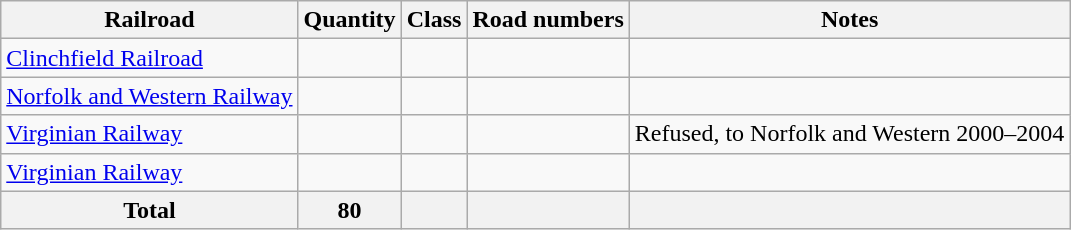<table class="wikitable sortable">
<tr>
<th>Railroad</th>
<th>Quantity</th>
<th>Class</th>
<th>Road numbers</th>
<th>Notes</th>
</tr>
<tr>
<td><a href='#'>Clinchfield Railroad</a></td>
<td></td>
<td></td>
<td></td>
<td></td>
</tr>
<tr>
<td><a href='#'>Norfolk and Western Railway</a></td>
<td></td>
<td></td>
<td></td>
<td></td>
</tr>
<tr>
<td><a href='#'>Virginian Railway</a></td>
<td></td>
<td></td>
<td></td>
<td>Refused, to Norfolk and Western 2000–2004</td>
</tr>
<tr>
<td><a href='#'>Virginian Railway</a></td>
<td></td>
<td></td>
<td></td>
<td></td>
</tr>
<tr>
<th>Total</th>
<th>80</th>
<th></th>
<th></th>
<th></th>
</tr>
</table>
